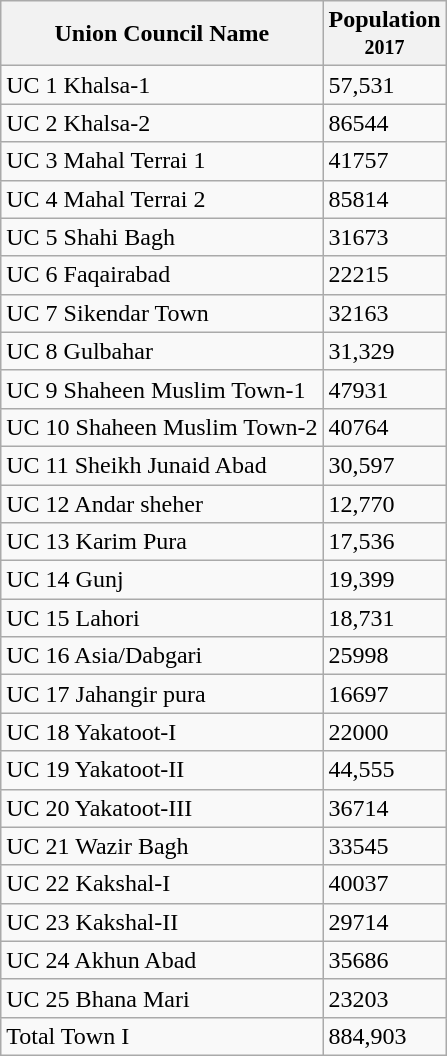<table class="sortable wikitable">
<tr>
<th>Union Council Name</th>
<th>Population <br><small>2017</small></th>
</tr>
<tr>
<td>UC 1 Khalsa-1</td>
<td><div>57,531<br></div></td>
</tr>
<tr>
<td>UC 2 Khalsa-2</td>
<td><div>86544</div></td>
</tr>
<tr>
<td>UC 3 Mahal Terrai 1</td>
<td><div>41757</div></td>
</tr>
<tr>
<td>UC 4 Mahal Terrai 2</td>
<td><div>85814</div></td>
</tr>
<tr>
<td>UC 5 Shahi Bagh</td>
<td><div>31673</div></td>
</tr>
<tr>
<td>UC 6 Faqairabad</td>
<td><div>22215</div></td>
</tr>
<tr>
<td>UC 7 Sikendar Town</td>
<td><div>32163</div></td>
</tr>
<tr>
<td>UC 8 Gulbahar</td>
<td><div>31,329</div></td>
</tr>
<tr>
<td>UC 9 Shaheen Muslim Town-1</td>
<td><div>47931</div></td>
</tr>
<tr>
<td>UC 10 Shaheen Muslim Town-2</td>
<td><div>40764</div></td>
</tr>
<tr>
<td>UC 11 Sheikh Junaid Abad</td>
<td><div>30,597</div></td>
</tr>
<tr>
<td>UC 12 Andar sheher</td>
<td><div>12,770</div></td>
</tr>
<tr>
<td>UC 13  Karim Pura</td>
<td><div>17,536</div></td>
</tr>
<tr>
<td>UC 14 Gunj</td>
<td><div>19,399</div></td>
</tr>
<tr>
<td>UC 15  Lahori</td>
<td><div>18,731</div></td>
</tr>
<tr>
<td>UC 16 Asia/Dabgari</td>
<td><div>25998</div></td>
</tr>
<tr>
<td>UC 17 Jahangir pura</td>
<td><div>16697</div></td>
</tr>
<tr>
<td>UC 18 Yakatoot-I</td>
<td><div>22000</div></td>
</tr>
<tr>
<td>UC 19 Yakatoot-II</td>
<td><div>44,555</div></td>
</tr>
<tr>
<td>UC 20 Yakatoot-III</td>
<td><div>36714</div></td>
</tr>
<tr>
<td>UC 21 Wazir Bagh</td>
<td><div>33545</div></td>
</tr>
<tr>
<td>UC 22 Kakshal-I</td>
<td><div>40037</div></td>
</tr>
<tr>
<td>UC 23 Kakshal-II</td>
<td><div>29714</div></td>
</tr>
<tr>
<td>UC 24 Akhun Abad</td>
<td><div>35686</div></td>
</tr>
<tr>
<td>UC 25 Bhana Mari</td>
<td><div>23203</div></td>
</tr>
<tr>
<td>Total Town I</td>
<td><div>884,903</div></td>
</tr>
</table>
